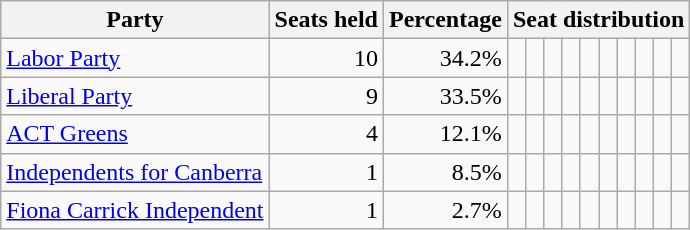<table class="wikitable" style="text-align:right;">
<tr>
<th>Party</th>
<th>Seats held</th>
<th>Percentage</th>
<th colspan=13>Seat distribution</th>
</tr>
<tr>
<td style="text-align:left;"><a href='#'>Labor Party</a></td>
<td>10</td>
<td>34.2%</td>
<td> </td>
<td> </td>
<td> </td>
<td> </td>
<td> </td>
<td> </td>
<td> </td>
<td> </td>
<td> </td>
<td> </td>
</tr>
<tr>
<td style="text-align:left;"><a href='#'>Liberal Party</a></td>
<td>9</td>
<td>33.5%</td>
<td> </td>
<td> </td>
<td> </td>
<td> </td>
<td> </td>
<td> </td>
<td> </td>
<td> </td>
<td> </td>
<td> </td>
</tr>
<tr>
<td style="text-align:left;"><a href='#'>ACT Greens</a></td>
<td>4</td>
<td>12.1%</td>
<td> </td>
<td> </td>
<td> </td>
<td> </td>
<td> </td>
<td> </td>
<td> </td>
<td> </td>
<td> </td>
<td> </td>
</tr>
<tr>
<td style="text-align:left;"><a href='#'>Independents for Canberra</a></td>
<td>1</td>
<td>8.5%</td>
<td> </td>
<td> </td>
<td> </td>
<td> </td>
<td> </td>
<td> </td>
<td> </td>
<td> </td>
<td> </td>
<td> </td>
</tr>
<tr>
<td style="text-align:left;"><a href='#'>Fiona Carrick Independent</a></td>
<td>1</td>
<td>2.7%</td>
<td> </td>
<td> </td>
<td> </td>
<td> </td>
<td> </td>
<td> </td>
<td> </td>
<td> </td>
<td> </td>
<td> </td>
</tr>
</table>
